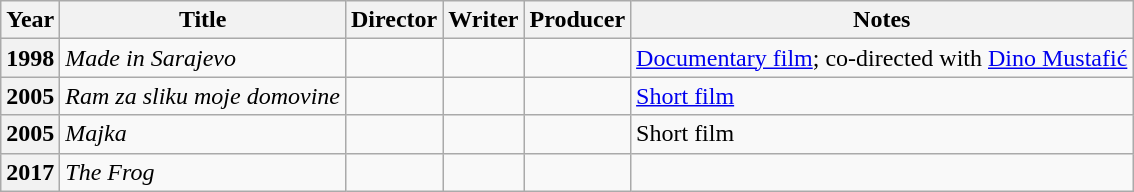<table class="wikitable plainrowheaders" style="margin-right: 0;">
<tr>
<th>Year</th>
<th>Title</th>
<th>Director</th>
<th>Writer</th>
<th>Producer</th>
<th>Notes</th>
</tr>
<tr>
<th scope="row">1998</th>
<td><em>Made in Sarajevo</em></td>
<td></td>
<td></td>
<td></td>
<td><a href='#'>Documentary film</a>; co-directed with <a href='#'>Dino Mustafić</a></td>
</tr>
<tr>
<th scope="row">2005</th>
<td><em>Ram za sliku moje domovine</em></td>
<td></td>
<td></td>
<td></td>
<td><a href='#'>Short film</a></td>
</tr>
<tr>
<th scope="row">2005</th>
<td><em>Majka</em></td>
<td></td>
<td></td>
<td></td>
<td>Short film</td>
</tr>
<tr>
<th scope="row">2017</th>
<td><em>The Frog</em></td>
<td></td>
<td></td>
<td></td>
<td></td>
</tr>
</table>
